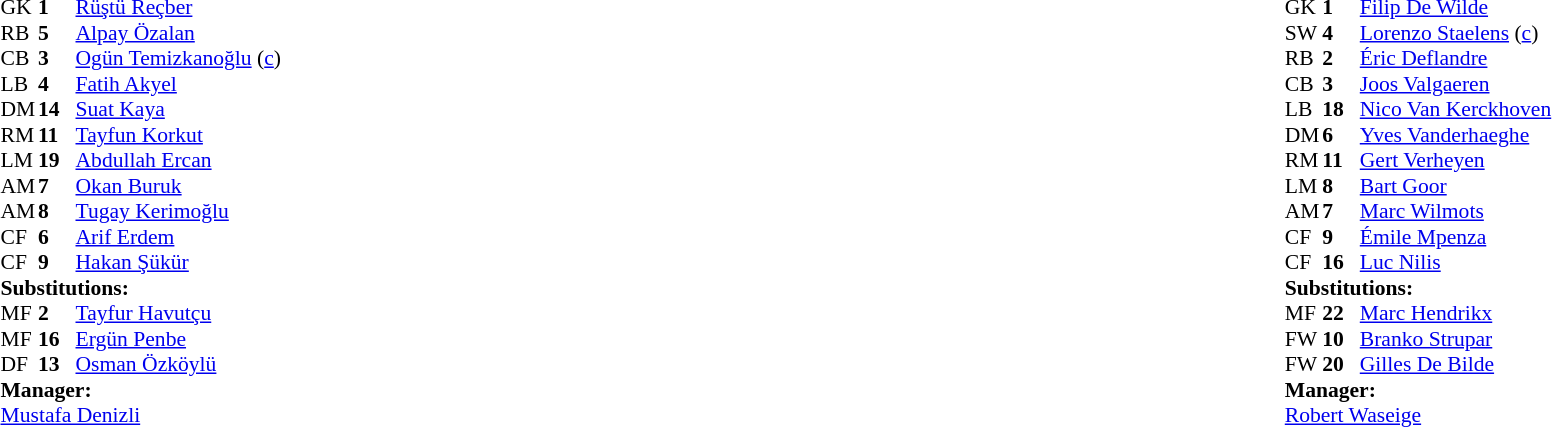<table style="width:100%;">
<tr>
<td style="vertical-align:top; width:40%;"><br><table style="font-size:90%" cellspacing="0" cellpadding="0">
<tr>
<th width="25"></th>
<th width="25"></th>
</tr>
<tr>
<td>GK</td>
<td><strong>1</strong></td>
<td><a href='#'>Rüştü Reçber</a></td>
</tr>
<tr>
<td>RB</td>
<td><strong>5</strong></td>
<td><a href='#'>Alpay Özalan</a></td>
</tr>
<tr>
<td>CB</td>
<td><strong>3</strong></td>
<td><a href='#'>Ogün Temizkanoğlu</a> (<a href='#'>c</a>)</td>
</tr>
<tr>
<td>LB</td>
<td><strong>4</strong></td>
<td><a href='#'>Fatih Akyel</a></td>
</tr>
<tr>
<td>DM</td>
<td><strong>14</strong></td>
<td><a href='#'>Suat Kaya</a></td>
</tr>
<tr>
<td>RM</td>
<td><strong>11</strong></td>
<td><a href='#'>Tayfun Korkut</a></td>
<td></td>
</tr>
<tr>
<td>LM</td>
<td><strong>19</strong></td>
<td><a href='#'>Abdullah Ercan</a></td>
</tr>
<tr>
<td>AM</td>
<td><strong>7</strong></td>
<td><a href='#'>Okan Buruk</a></td>
<td></td>
<td></td>
</tr>
<tr>
<td>AM</td>
<td><strong>8</strong></td>
<td><a href='#'>Tugay Kerimoğlu</a></td>
<td></td>
<td></td>
</tr>
<tr>
<td>CF</td>
<td><strong>6</strong></td>
<td><a href='#'>Arif Erdem</a></td>
<td></td>
<td></td>
</tr>
<tr>
<td>CF</td>
<td><strong>9</strong></td>
<td><a href='#'>Hakan Şükür</a></td>
</tr>
<tr>
<td colspan=3><strong>Substitutions:</strong></td>
</tr>
<tr>
<td>MF</td>
<td><strong>2</strong></td>
<td><a href='#'>Tayfur Havutçu</a></td>
<td></td>
<td></td>
</tr>
<tr>
<td>MF</td>
<td><strong>16</strong></td>
<td><a href='#'>Ergün Penbe</a></td>
<td></td>
<td></td>
</tr>
<tr>
<td>DF</td>
<td><strong>13</strong></td>
<td><a href='#'>Osman Özköylü</a></td>
<td></td>
<td></td>
</tr>
<tr>
<td colspan=3><strong>Manager:</strong></td>
</tr>
<tr>
<td colspan=3><a href='#'>Mustafa Denizli</a></td>
</tr>
</table>
</td>
<td valign="top"></td>
<td style="vertical-align:top; width:50%;"><br><table style="font-size:90%; margin:auto;" cellspacing="0" cellpadding="0">
<tr>
<th width=25></th>
<th width=25></th>
</tr>
<tr>
<td>GK</td>
<td><strong>1</strong></td>
<td><a href='#'>Filip De Wilde</a></td>
<td></td>
</tr>
<tr>
<td>SW</td>
<td><strong>4</strong></td>
<td><a href='#'>Lorenzo Staelens</a> (<a href='#'>c</a>)</td>
</tr>
<tr>
<td>RB</td>
<td><strong>2</strong></td>
<td><a href='#'>Éric Deflandre</a></td>
</tr>
<tr>
<td>CB</td>
<td><strong>3</strong></td>
<td><a href='#'>Joos Valgaeren</a></td>
</tr>
<tr>
<td>LB</td>
<td><strong>18</strong></td>
<td><a href='#'>Nico Van Kerckhoven</a></td>
</tr>
<tr>
<td>DM</td>
<td><strong>6</strong></td>
<td><a href='#'>Yves Vanderhaeghe</a></td>
<td></td>
</tr>
<tr>
<td>RM</td>
<td><strong>11</strong></td>
<td><a href='#'>Gert Verheyen</a></td>
<td></td>
<td></td>
</tr>
<tr>
<td>LM</td>
<td><strong>8</strong></td>
<td><a href='#'>Bart Goor</a></td>
<td></td>
<td></td>
</tr>
<tr>
<td>AM</td>
<td><strong>7</strong></td>
<td><a href='#'>Marc Wilmots</a></td>
</tr>
<tr>
<td>CF</td>
<td><strong>9</strong></td>
<td><a href='#'>Émile Mpenza</a></td>
<td></td>
</tr>
<tr>
<td>CF</td>
<td><strong>16</strong></td>
<td><a href='#'>Luc Nilis</a></td>
<td></td>
<td></td>
</tr>
<tr>
<td colspan=3><strong>Substitutions:</strong></td>
</tr>
<tr>
<td>MF</td>
<td><strong>22</strong></td>
<td><a href='#'>Marc Hendrikx</a></td>
<td></td>
<td></td>
</tr>
<tr>
<td>FW</td>
<td><strong>10</strong></td>
<td><a href='#'>Branko Strupar</a></td>
<td></td>
<td></td>
</tr>
<tr>
<td>FW</td>
<td><strong>20</strong></td>
<td><a href='#'>Gilles De Bilde</a></td>
<td></td>
<td></td>
</tr>
<tr>
<td colspan=3><strong>Manager:</strong></td>
</tr>
<tr>
<td colspan=3><a href='#'>Robert Waseige</a></td>
</tr>
</table>
</td>
</tr>
</table>
